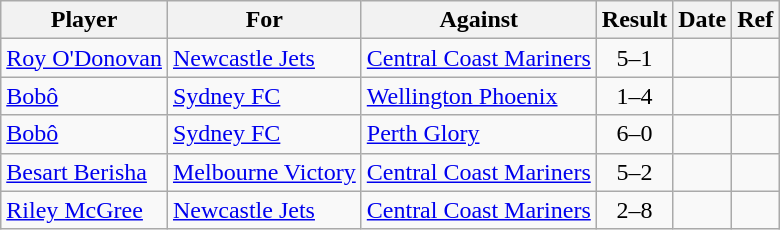<table class="wikitable">
<tr>
<th>Player</th>
<th>For</th>
<th>Against</th>
<th style="text-align:center">Result</th>
<th>Date</th>
<th>Ref</th>
</tr>
<tr>
<td> <a href='#'>Roy O'Donovan</a></td>
<td><a href='#'>Newcastle Jets</a></td>
<td><a href='#'>Central Coast Mariners</a></td>
<td style="text-align:center;">5–1</td>
<td></td>
<td></td>
</tr>
<tr>
<td> <a href='#'>Bobô</a></td>
<td><a href='#'>Sydney FC</a></td>
<td><a href='#'>Wellington Phoenix</a></td>
<td style="text-align:center;">1–4</td>
<td></td>
<td></td>
</tr>
<tr>
<td> <a href='#'>Bobô</a></td>
<td><a href='#'>Sydney FC</a></td>
<td><a href='#'>Perth Glory</a></td>
<td style="text-align:center;">6–0</td>
<td></td>
<td></td>
</tr>
<tr>
<td> <a href='#'>Besart Berisha</a></td>
<td><a href='#'>Melbourne Victory</a></td>
<td><a href='#'>Central Coast Mariners</a></td>
<td style="text-align:center;">5–2</td>
<td></td>
<td></td>
</tr>
<tr>
<td> <a href='#'>Riley McGree</a></td>
<td><a href='#'>Newcastle Jets</a></td>
<td><a href='#'>Central Coast Mariners</a></td>
<td style="text-align:center;">2–8</td>
<td></td>
<td></td>
</tr>
</table>
